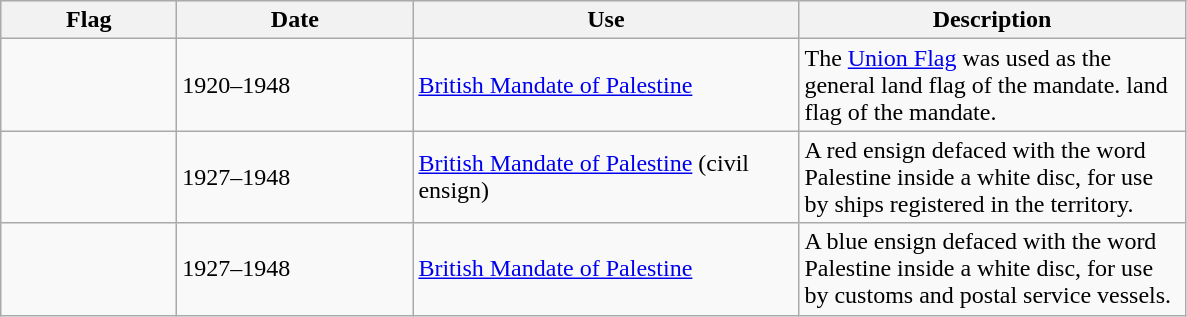<table class="wikitable">
<tr style="background:#efefef;">
<th style="width:110px;">Flag</th>
<th style="width:150px;">Date</th>
<th style="width:250px;">Use</th>
<th style="width:250px;">Description</th>
</tr>
<tr>
<td></td>
<td>1920–1948</td>
<td><a href='#'>British Mandate of Palestine</a></td>
<td>The <a href='#'>Union Flag</a> was used as the general land flag of the mandate. land flag of the mandate.</td>
</tr>
<tr>
<td></td>
<td>1927–1948</td>
<td><a href='#'>British Mandate of Palestine</a> (civil ensign)</td>
<td>A red ensign defaced with the word Palestine inside a white disc, for use by ships registered in the territory.</td>
</tr>
<tr>
<td></td>
<td>1927–1948</td>
<td><a href='#'>British Mandate of Palestine</a></td>
<td>A blue ensign defaced with the word Palestine inside a white disc, for use by customs and postal service vessels.</td>
</tr>
</table>
